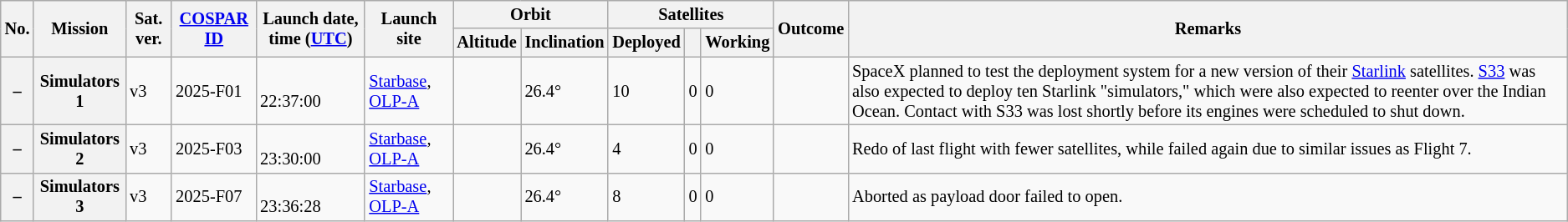<table class="wikitable sortable sticky-header-multi sort-under col9center col10center" style="font-size: 85%; text-align:left;">
<tr>
<th scope="col" rowspan=2>No.</th>
<th scope="col" rowspan=2>Mission</th>
<th scope="col" rowspan=2>Sat. ver.</th>
<th scope="col" rowspan=2><a href='#'>COSPAR ID</a></th>
<th scope="col" rowspan=2>Launch date, time (<a href='#'>UTC</a>)</th>
<th scope="col" rowspan=2>Launch site</th>
<th scope="colgroup" colspan=2>Orbit</th>
<th colspan="3" scope="colgroup">Satellites</th>
<th scope="col" rowspan=2>Outcome</th>
<th rowspan="2">Remarks</th>
</tr>
<tr>
<th scope="col">Altitude</th>
<th scope="col">Inclination</th>
<th scope="col">Deployed</th>
<th scope="col"></th>
<th scope="col">Working</th>
</tr>
<tr id="Simulators1">
<th scope="row">–</th>
<th scope="row">Simulators 1</th>
<td>v3</td>
<td>2025-F01</td>
<td><br>22:37:00</td>
<td><a href='#'>Starbase</a>, <a href='#'>OLP-A</a></td>
<td></td>
<td>26.4°</td>
<td>10</td>
<td>0</td>
<td>0</td>
<td></td>
<td>SpaceX planned to test the deployment system for a new version of their <a href='#'>Starlink</a> satellites. <a href='#'>S33</a> was also expected to deploy ten Starlink "simulators," which were also expected to reenter over the Indian Ocean. Contact with S33 was lost shortly before its engines were scheduled to shut down.</td>
</tr>
<tr id="Simulators2">
<th scope="row">–</th>
<th scope="row">Simulators 2</th>
<td>v3</td>
<td>2025-F03</td>
<td><br>23:30:00</td>
<td><a href='#'>Starbase</a>, <a href='#'>OLP-A</a></td>
<td></td>
<td>26.4°</td>
<td>4</td>
<td>0</td>
<td>0</td>
<td></td>
<td>Redo of last flight with fewer satellites, while failed again due to similar issues as Flight 7.</td>
</tr>
<tr id="Simulators3">
<th scope="row">–</th>
<th scope="row">Simulators 3</th>
<td>v3</td>
<td>2025-F07</td>
<td><br>23:36:28</td>
<td><a href='#'>Starbase</a>, <a href='#'>OLP-A</a></td>
<td></td>
<td>26.4°</td>
<td>8</td>
<td>0</td>
<td>0</td>
<td></td>
<td>Aborted as payload door failed to open.</td>
</tr>
</table>
